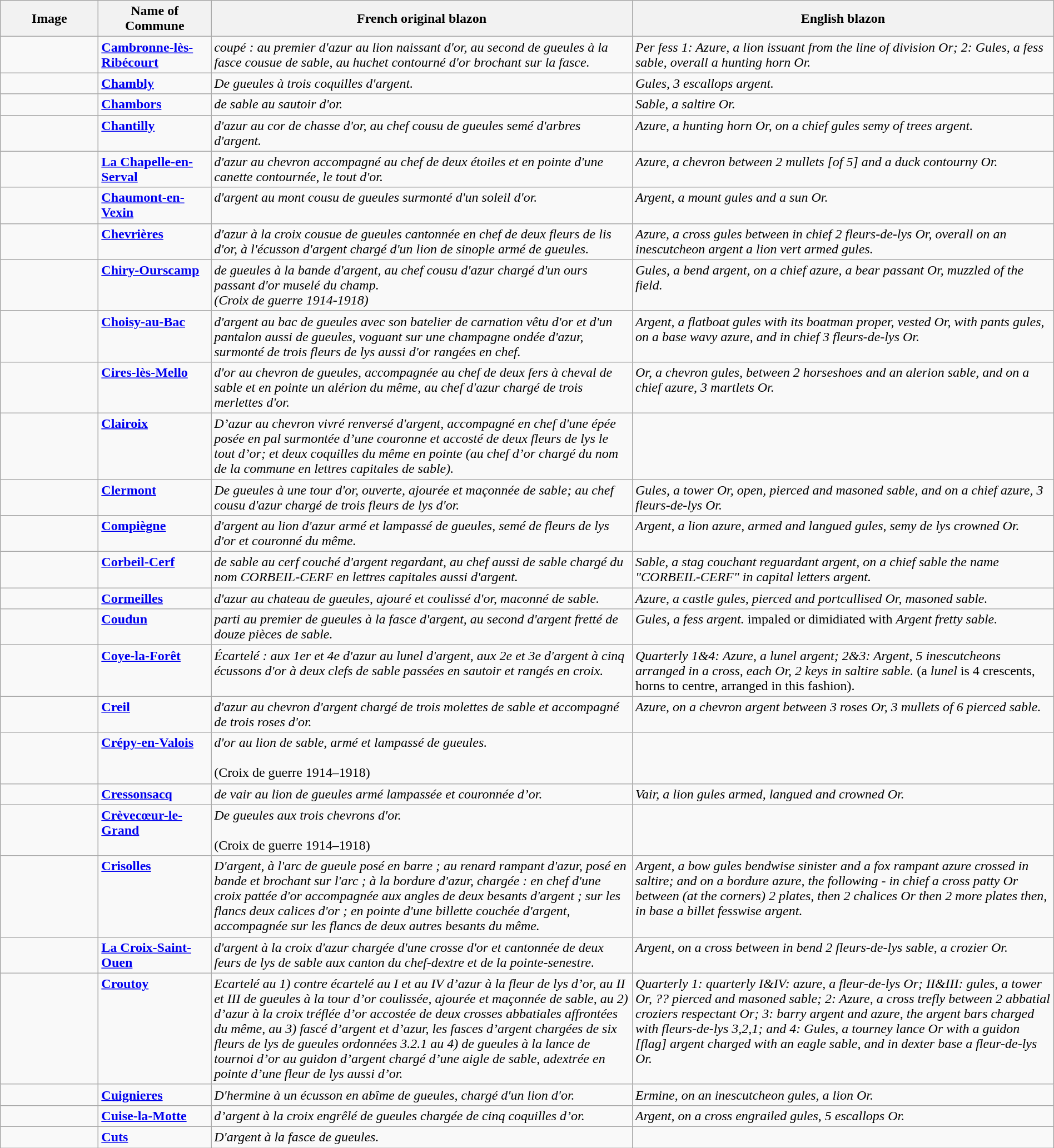<table class="wikitable" style="width:100%;">
<tr>
<th style="width:110px;">Image</th>
<th>Name of Commune</th>
<th style="width:40%;">French original blazon</th>
<th style="width:40%;">English blazon</th>
</tr>
<tr valign=top>
<td align=center></td>
<td><strong><a href='#'>Cambronne-lès-Ribécourt</a></strong></td>
<td><em>coupé : au premier d'azur au lion naissant d'or, au second de gueules à la fasce cousue de sable, au huchet contourné d'or brochant sur la fasce.</em></td>
<td><em>Per fess 1: Azure, a lion issuant from the line of division Or; 2: Gules, a fess sable, overall a hunting horn Or.</em></td>
</tr>
<tr valign=top>
<td align=center></td>
<td><strong><a href='#'>Chambly</a></strong></td>
<td><em>De gueules à trois coquilles d'argent.</em></td>
<td><em>Gules, 3 escallops argent.</em></td>
</tr>
<tr valign=top>
<td align=center></td>
<td><strong><a href='#'>Chambors</a></strong></td>
<td><em>de sable au sautoir d'or.</em> </td>
<td><em>Sable, a saltire Or.</em></td>
</tr>
<tr valign=top>
<td align=center></td>
<td><strong><a href='#'>Chantilly</a></strong></td>
<td><em>d'azur au cor de chasse d'or, au chef cousu de gueules semé d'arbres d'argent.</em></td>
<td><em>Azure, a hunting horn Or, on a chief gules semy of trees argent.</em></td>
</tr>
<tr valign=top>
<td align=center></td>
<td><strong><a href='#'>La Chapelle-en-Serval</a></strong></td>
<td><em>d'azur au chevron accompagné au chef de deux étoiles et en pointe d'une canette contournée, le tout d'or.</em></td>
<td><em>Azure, a chevron between 2 mullets [of 5] and a duck contourny Or.</em></td>
</tr>
<tr valign=top>
<td align=center></td>
<td><strong><a href='#'>Chaumont-en-Vexin</a></strong></td>
<td><em>d'argent au mont cousu de gueules surmonté d'un soleil d'or.</em></td>
<td><em>Argent, a mount gules and a sun Or.</em></td>
</tr>
<tr valign=top>
<td align=center></td>
<td><strong><a href='#'>Chevrières</a></strong></td>
<td><em>d'azur à la croix cousue de gueules cantonnée en chef de deux fleurs de lis d'or, à l'écusson d'argent chargé d'un lion de sinople armé de gueules.</em></td>
<td><em>Azure, a cross gules between in chief 2 fleurs-de-lys Or, overall on an inescutcheon argent a lion vert armed gules.</em></td>
</tr>
<tr valign=top>
<td align=center></td>
<td><strong><a href='#'>Chiry-Ourscamp</a></strong></td>
<td><em>de gueules à la bande d'argent, au chef cousu d'azur chargé d'un ours passant d'or muselé du champ.<br>(Croix de guerre 1914-1918)</em></td>
<td><em>Gules, a bend argent, on a chief azure, a bear passant Or, muzzled of the field.</em></td>
</tr>
<tr valign=top>
<td align=center></td>
<td><strong><a href='#'>Choisy-au-Bac</a></strong></td>
<td><em>d'argent au bac de gueules avec son batelier de carnation vêtu d'or et d'un pantalon aussi de gueules, voguant sur une champagne ondée d'azur, surmonté de trois fleurs de lys aussi d'or rangées en chef.</em></td>
<td><em>Argent, a flatboat gules with its boatman proper, vested Or, with pants gules, on a base wavy azure, and in chief 3 fleurs-de-lys Or.</em></td>
</tr>
<tr valign=top>
<td align=center></td>
<td><strong><a href='#'>Cires-lès-Mello</a></strong></td>
<td><em>d'or au chevron de gueules, accompagnée au chef de deux fers à cheval de sable et en pointe un alérion du même, au chef d'azur chargé de trois merlettes d'or.</em></td>
<td><em>Or, a chevron gules, between 2 horseshoes and an alerion sable, and on a chief azure, 3 martlets Or.</em></td>
</tr>
<tr valign=top>
<td align=center><br></td>
<td><strong><a href='#'>Clairoix</a></strong></td>
<td><em>D’azur au chevron vivré renversé d'argent, accompagné en chef d'une épée posée en pal surmontée d’une couronne et accosté de deux fleurs de lys le tout d’or; et deux coquilles du même en pointe (au chef d’or chargé du nom de la commune en lettres capitales de sable).</em> </td>
<td></td>
</tr>
<tr valign=top>
<td align=center></td>
<td><strong><a href='#'>Clermont</a></strong></td>
<td><em>De gueules à une tour d'or, ouverte, ajourée et maçonnée de sable; au chef cousu d'azur chargé de trois fleurs de lys d'or.</em></td>
<td><em>Gules, a tower Or, open, pierced and masoned sable, and on a chief azure, 3 fleurs-de-lys Or.</em></td>
</tr>
<tr valign=top>
<td align=center></td>
<td><strong><a href='#'>Compiègne</a></strong></td>
<td><em>d'argent au lion d'azur armé et lampassé de gueules, semé de fleurs de lys d'or et couronné du même.</em></td>
<td><em>Argent, a lion azure, armed and langued gules, semy de lys crowned Or.</em></td>
</tr>
<tr valign=top>
<td align=center></td>
<td><strong><a href='#'>Corbeil-Cerf</a></strong></td>
<td><em>de sable au cerf couché d'argent regardant, au chef aussi de sable chargé du nom CORBEIL-CERF en lettres capitales aussi d'argent.</em></td>
<td><em>Sable, a stag couchant reguardant argent, on a chief sable the name "CORBEIL-CERF" in capital letters argent.</em></td>
</tr>
<tr valign=top>
<td align=center></td>
<td><strong><a href='#'>Cormeilles</a></strong></td>
<td><em>d'azur au chateau de gueules, ajouré et coulissé d'or, maconné de sable.</em></td>
<td><em>Azure, a castle gules, pierced and portcullised Or, masoned sable.</em></td>
</tr>
<tr valign=top>
<td align=center></td>
<td><strong><a href='#'>Coudun</a></strong></td>
<td><em>parti au premier de gueules à la fasce d'argent, au second d'argent fretté de douze pièces de sable.</em></td>
<td><em>Gules, a fess argent.</em> impaled or dimidiated with <em>Argent fretty sable.</em></td>
</tr>
<tr valign=top>
<td align=center></td>
<td><strong><a href='#'>Coye-la-Forêt</a></strong></td>
<td><em> Écartelé : aux 1er et 4e d'azur au lunel d'argent, aux 2e et 3e d'argent à cinq écussons d'or à deux clefs de sable passées en sautoir et rangés en croix.</em></td>
<td><em>Quarterly 1&4: Azure, a lunel argent; 2&3: Argent, 5 inescutcheons arranged in a cross, each Or, 2 keys in saltire sable.</em> (a <em>lunel</em> is 4 crescents, horns to centre, arranged in this fashion).</td>
</tr>
<tr valign=top>
<td align=center></td>
<td><strong><a href='#'>Creil</a></strong></td>
<td><em>d'azur au chevron d'argent chargé de trois molettes de sable et accompagné de trois roses d'or.</em></td>
<td><em>Azure, on a chevron argent between 3 roses Or, 3 mullets of 6 pierced sable.</em></td>
</tr>
<tr valign=top>
<td align=center></td>
<td><strong><a href='#'>Crépy-en-Valois</a></strong></td>
<td><em>d'or au lion de sable, armé et lampassé de gueules.</em> <br><br>(Croix de guerre 1914–1918)</td>
<td></td>
</tr>
<tr valign=top>
<td align=center></td>
<td><strong><a href='#'>Cressonsacq</a></strong></td>
<td><em>de vair au lion de gueules armé lampassée et couronnée d’or.</em></td>
<td><em>Vair, a lion gules armed, langued and crowned Or.</em></td>
</tr>
<tr valign=top>
<td align=center></td>
<td><strong><a href='#'>Crèvecœur-le-Grand</a></strong></td>
<td><em>De gueules aux trois chevrons d'or.</em><br><br>(Croix de guerre 1914–1918)</td>
<td></td>
</tr>
<tr valign=top>
<td align=center></td>
<td><strong><a href='#'>Crisolles</a></strong></td>
<td><em> D'argent, à l'arc de gueule posé en barre ; au renard rampant d'azur, posé en  bande et brochant sur l'arc ; à la bordure d'azur, chargée : en chef d'une croix pattée d'or accompagnée aux  angles  de deux besants d'argent ; sur les flancs deux calices d'or ; en pointe d'une billette couchée d'argent, accompagnée sur les flancs de deux autres besants du même.</em></td>
<td><em>Argent, a bow gules bendwise sinister and a fox rampant azure crossed in saltire; and on a bordure azure, the following - in chief a cross patty Or between (at the corners) 2 plates, then 2 chalices Or then 2 more plates then, in base a billet fesswise argent.</em></td>
</tr>
<tr valign=top>
<td align=center><br></td>
<td><strong><a href='#'>La Croix-Saint-Ouen</a></strong></td>
<td><em>d'argent à la croix d'azur chargée d'une crosse d'or et cantonnée de deux feurs de lys de sable aux canton du chef-dextre et de la pointe-senestre.</em></td>
<td><em>Argent, on a cross between in bend 2 fleurs-de-lys sable, a crozier Or.</em></td>
</tr>
<tr valign=top>
<td align=center></td>
<td><strong><a href='#'>Croutoy</a></strong></td>
<td><em>Ecartelé au 1) contre écartelé au I et au IV d’azur à la fleur de lys d’or, au II et III de gueules à la tour d’or coulissée, ajourée et maçonnée de sable, au 2) d’azur à la croix tréflée d’or accostée de deux crosses abbatiales affrontées du même, au 3) fascé d’argent et d’azur, les fasces d’argent chargées de six fleurs de lys de gueules ordonnées 3.2.1 au 4) de gueules à la lance de tournoi d’or au guidon d’argent chargé d’une aigle de sable, adextrée en pointe d’une fleur de lys aussi d’or.</em></td>
<td><em>Quarterly 1: quarterly I&IV: azure, a fleur-de-lys Or; II&III: gules, a tower Or, ?? pierced and masoned sable; 2: Azure, a cross trefly between 2 abbatial croziers respectant Or; 3: barry argent and azure, the argent bars charged with fleurs-de-lys 3,2,1; and 4: Gules, a tourney lance Or with a guidon [flag] argent charged with an eagle sable, and in dexter base a fleur-de-lys Or.</em></td>
</tr>
<tr valign=top>
<td align=center></td>
<td><strong><a href='#'>Cuignieres</a></strong></td>
<td><em> D'hermine à un écusson en abîme de gueules, chargé d'un lion d'or.</em></td>
<td><em>Ermine, on an inescutcheon gules, a lion Or.</em></td>
</tr>
<tr valign=top>
<td align=center></td>
<td><strong><a href='#'>Cuise-la-Motte</a></strong></td>
<td><em> d’argent à la croix engrêlé de gueules chargée de cinq coquilles d’or.</em></td>
<td><em>Argent, on a cross engrailed gules, 5 escallops Or.</em></td>
</tr>
<tr valign=top>
<td align=center></td>
<td><strong><a href='#'>Cuts</a></strong></td>
<td><em>D'argent à la fasce de gueules.</em></td>
<td></td>
</tr>
</table>
